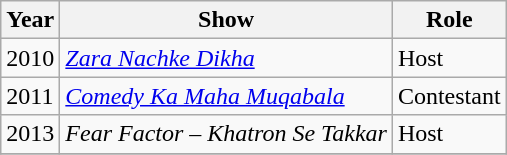<table class = "wikitable sortable">
<tr>
<th>Year</th>
<th>Show</th>
<th>Role</th>
</tr>
<tr>
<td>2010</td>
<td><em><a href='#'>Zara Nachke Dikha</a></em></td>
<td>Host</td>
</tr>
<tr>
<td>2011</td>
<td><em><a href='#'>Comedy Ka Maha Muqabala</a></em></td>
<td>Contestant</td>
</tr>
<tr>
<td>2013</td>
<td><em>Fear Factor – Khatron Se Takkar</em></td>
<td>Host</td>
</tr>
<tr>
</tr>
</table>
